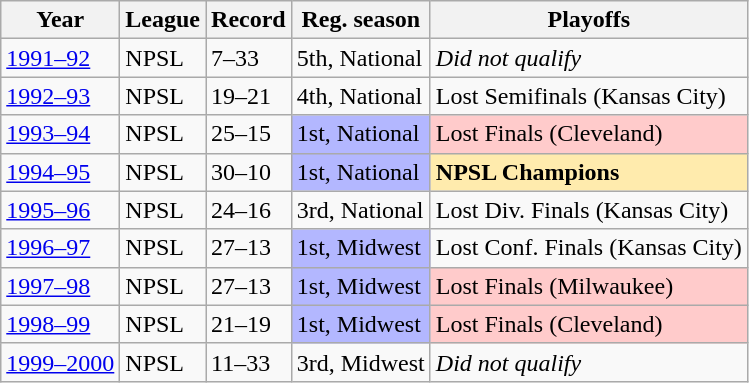<table class="wikitable">
<tr>
<th>Year</th>
<th>League</th>
<th>Record</th>
<th>Reg. season</th>
<th>Playoffs</th>
</tr>
<tr>
<td><a href='#'>1991–92</a></td>
<td>NPSL</td>
<td>7–33</td>
<td>5th, National</td>
<td><em>Did not qualify</em></td>
</tr>
<tr>
<td><a href='#'>1992–93</a></td>
<td>NPSL</td>
<td>19–21</td>
<td>4th, National</td>
<td>Lost Semifinals (Kansas City)</td>
</tr>
<tr>
<td><a href='#'>1993–94</a></td>
<td>NPSL</td>
<td>25–15</td>
<td bgcolor="B3B7FF">1st, National</td>
<td style="background:#ffcbcb;">Lost Finals (Cleveland)</td>
</tr>
<tr>
<td><a href='#'>1994–95</a></td>
<td>NPSL</td>
<td>30–10</td>
<td bgcolor="B3B7FF">1st, National</td>
<td style="background:#ffebad;"><strong>NPSL Champions</strong></td>
</tr>
<tr>
<td><a href='#'>1995–96</a></td>
<td>NPSL</td>
<td>24–16</td>
<td>3rd, National</td>
<td>Lost Div. Finals (Kansas City)</td>
</tr>
<tr>
<td><a href='#'>1996–97</a></td>
<td>NPSL</td>
<td>27–13</td>
<td bgcolor="B3B7FF">1st, Midwest</td>
<td>Lost Conf. Finals (Kansas City)</td>
</tr>
<tr>
<td><a href='#'>1997–98</a></td>
<td>NPSL</td>
<td>27–13</td>
<td bgcolor="B3B7FF">1st, Midwest</td>
<td style="background:#ffcbcb;">Lost Finals (Milwaukee)</td>
</tr>
<tr>
<td><a href='#'>1998–99</a></td>
<td>NPSL</td>
<td>21–19</td>
<td bgcolor="B3B7FF">1st, Midwest</td>
<td style="background:#ffcbcb;">Lost Finals (Cleveland)</td>
</tr>
<tr>
<td><a href='#'>1999–2000</a></td>
<td>NPSL</td>
<td>11–33</td>
<td>3rd, Midwest</td>
<td><em>Did not qualify</em></td>
</tr>
</table>
